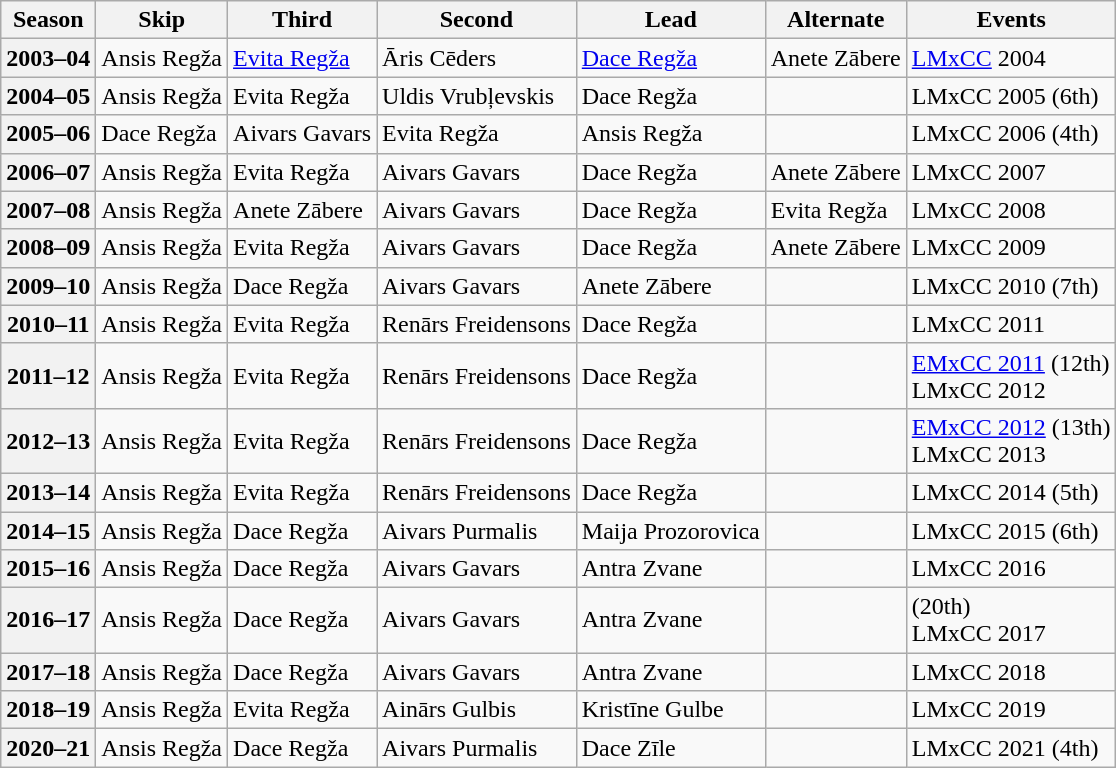<table class="wikitable">
<tr>
<th scope="col">Season</th>
<th scope="col">Skip</th>
<th scope="col">Third</th>
<th scope="col">Second</th>
<th scope="col">Lead</th>
<th scope="col">Alternate</th>
<th scope="col">Events</th>
</tr>
<tr>
<th scope="row">2003–04</th>
<td>Ansis Regža</td>
<td><a href='#'>Evita Regža</a></td>
<td>Āris Cēders</td>
<td><a href='#'>Dace Regža</a></td>
<td>Anete Zābere</td>
<td><a href='#'>LMxCC</a> 2004 </td>
</tr>
<tr>
<th scope="row">2004–05</th>
<td>Ansis Regža</td>
<td>Evita Regža</td>
<td>Uldis Vrubļevskis</td>
<td>Dace Regža</td>
<td></td>
<td>LMxCC 2005 (6th)</td>
</tr>
<tr>
<th scope="row">2005–06</th>
<td>Dace Regža</td>
<td>Aivars Gavars</td>
<td>Evita Regža</td>
<td>Ansis Regža</td>
<td></td>
<td>LMxCC 2006 (4th)</td>
</tr>
<tr>
<th scope="row">2006–07</th>
<td>Ansis Regža</td>
<td>Evita Regža</td>
<td>Aivars Gavars</td>
<td>Dace Regža</td>
<td>Anete Zābere</td>
<td>LMxCC 2007 </td>
</tr>
<tr>
<th scope="row">2007–08</th>
<td>Ansis Regža</td>
<td>Anete Zābere</td>
<td>Aivars Gavars</td>
<td>Dace Regža</td>
<td>Evita Regža</td>
<td>LMxCC 2008 </td>
</tr>
<tr>
<th scope="row">2008–09</th>
<td>Ansis Regža</td>
<td>Evita Regža</td>
<td>Aivars Gavars</td>
<td>Dace Regža</td>
<td>Anete Zābere</td>
<td>LMxCC 2009 </td>
</tr>
<tr>
<th scope="row">2009–10</th>
<td>Ansis Regža</td>
<td>Dace Regža</td>
<td>Aivars Gavars</td>
<td>Anete Zābere</td>
<td></td>
<td>LMxCC 2010 (7th)</td>
</tr>
<tr>
<th scope="row">2010–11</th>
<td>Ansis Regža</td>
<td>Evita Regža</td>
<td>Renārs Freidensons</td>
<td>Dace Regža</td>
<td></td>
<td>LMxCC 2011 </td>
</tr>
<tr>
<th scope="row">2011–12</th>
<td>Ansis Regža</td>
<td>Evita Regža</td>
<td>Renārs Freidensons</td>
<td>Dace Regža</td>
<td></td>
<td><a href='#'>EMxCC 2011</a> (12th)<br>LMxCC 2012 </td>
</tr>
<tr>
<th scope="row">2012–13</th>
<td>Ansis Regža</td>
<td>Evita Regža</td>
<td>Renārs Freidensons</td>
<td>Dace Regža</td>
<td></td>
<td><a href='#'>EMxCC 2012</a> (13th)<br>LMxCC 2013 </td>
</tr>
<tr>
<th scope="row">2013–14</th>
<td>Ansis Regža</td>
<td>Evita Regža</td>
<td>Renārs Freidensons</td>
<td>Dace Regža</td>
<td></td>
<td>LMxCC 2014 (5th)</td>
</tr>
<tr>
<th scope="row">2014–15</th>
<td>Ansis Regža</td>
<td>Dace Regža</td>
<td>Aivars Purmalis</td>
<td>Maija Prozorovica</td>
<td></td>
<td>LMxCC 2015 (6th)</td>
</tr>
<tr>
<th scope="row">2015–16</th>
<td>Ansis Regža</td>
<td>Dace Regža</td>
<td>Aivars Gavars</td>
<td>Antra Zvane</td>
<td></td>
<td>LMxCC 2016 </td>
</tr>
<tr>
<th scope="row">2016–17</th>
<td>Ansis Regža</td>
<td>Dace Regža</td>
<td>Aivars Gavars</td>
<td>Antra Zvane</td>
<td></td>
<td> (20th)<br>LMxCC 2017 </td>
</tr>
<tr>
<th scope="row">2017–18</th>
<td>Ansis Regža</td>
<td>Dace Regža</td>
<td>Aivars Gavars</td>
<td>Antra Zvane</td>
<td></td>
<td>LMxCC 2018 </td>
</tr>
<tr>
<th scope="row">2018–19</th>
<td>Ansis Regža</td>
<td>Evita Regža</td>
<td>Ainārs Gulbis</td>
<td>Kristīne Gulbe</td>
<td></td>
<td>LMxCC 2019 </td>
</tr>
<tr>
<th scope="row">2020–21</th>
<td>Ansis Regža</td>
<td>Dace Regža</td>
<td>Aivars Purmalis</td>
<td>Dace Zīle</td>
<td></td>
<td>LMxCC 2021 (4th)</td>
</tr>
</table>
